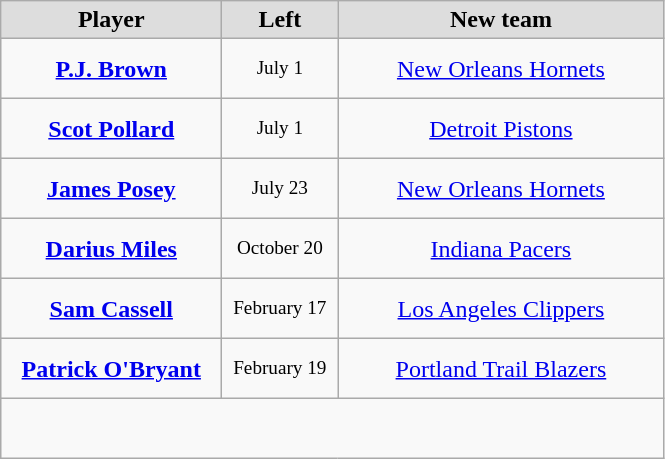<table class="wikitable" style="text-align: center">
<tr align="center"  bgcolor="#dddddd">
<td style="width:140px"><strong>Player</strong></td>
<td style="width:70px"><strong>Left</strong></td>
<td style="width:210px"><strong>New team</strong></td>
</tr>
<tr style="height:40px">
<td><strong><a href='#'>P.J. Brown</a></strong></td>
<td style="font-size: 80%">July 1</td>
<td><a href='#'>New Orleans Hornets</a></td>
</tr>
<tr style="height:40px">
<td><strong><a href='#'>Scot Pollard</a></strong></td>
<td style="font-size: 80%">July 1</td>
<td><a href='#'>Detroit Pistons</a></td>
</tr>
<tr style="height:40px">
<td><strong><a href='#'>James Posey</a></strong></td>
<td style="font-size: 80%">July 23</td>
<td><a href='#'>New Orleans Hornets</a></td>
</tr>
<tr style="height:40px">
<td><strong><a href='#'>Darius Miles</a></strong></td>
<td style="font-size: 80%">October 20</td>
<td><a href='#'>Indiana Pacers</a></td>
</tr>
<tr style="height:40px">
<td><strong><a href='#'>Sam Cassell</a></strong></td>
<td style="font-size: 80%">February 17</td>
<td><a href='#'>Los Angeles Clippers</a></td>
</tr>
<tr style="height:40px">
<td><strong><a href='#'>Patrick O'Bryant</a></strong></td>
<td style="font-size: 80%">February 19</td>
<td><a href='#'>Portland Trail Blazers</a></td>
</tr>
<tr style="height:40px">
</tr>
</table>
